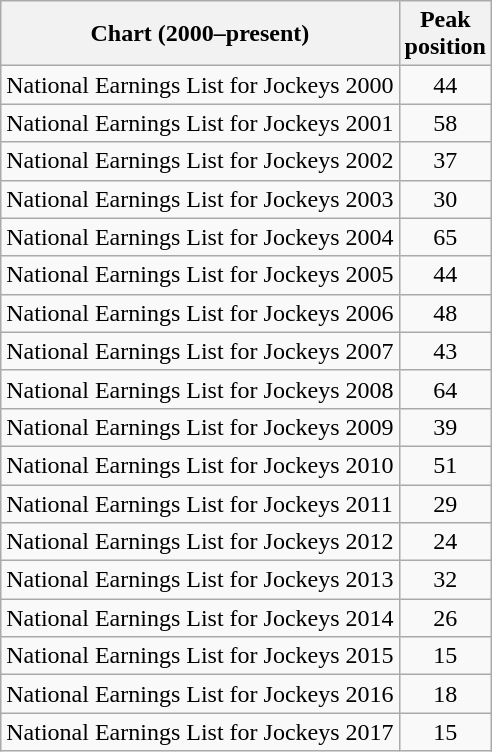<table class="wikitable sortable">
<tr>
<th>Chart (2000–present)</th>
<th>Peak<br>position</th>
</tr>
<tr>
<td>National Earnings List for Jockeys 2000</td>
<td style="text-align:center;">44</td>
</tr>
<tr>
<td>National Earnings List for Jockeys 2001</td>
<td style="text-align:center;">58</td>
</tr>
<tr>
<td>National Earnings List for Jockeys 2002</td>
<td style="text-align:center;">37</td>
</tr>
<tr>
<td>National Earnings List for Jockeys 2003</td>
<td style="text-align:center;">30</td>
</tr>
<tr>
<td>National Earnings List for Jockeys 2004</td>
<td style="text-align:center;">65</td>
</tr>
<tr>
<td>National Earnings List for Jockeys 2005</td>
<td style="text-align:center;">44</td>
</tr>
<tr>
<td>National Earnings List for Jockeys 2006</td>
<td style="text-align:center;">48</td>
</tr>
<tr>
<td>National Earnings List for Jockeys 2007</td>
<td style="text-align:center;">43</td>
</tr>
<tr>
<td>National Earnings List for Jockeys 2008</td>
<td style="text-align:center;">64</td>
</tr>
<tr>
<td>National Earnings List for Jockeys 2009</td>
<td style="text-align:center;">39</td>
</tr>
<tr>
<td>National Earnings List for Jockeys 2010</td>
<td style="text-align:center;">51</td>
</tr>
<tr>
<td>National Earnings List for Jockeys 2011</td>
<td style="text-align:center;">29</td>
</tr>
<tr>
<td>National Earnings List for Jockeys 2012</td>
<td style="text-align:center;">24</td>
</tr>
<tr>
<td>National Earnings List for Jockeys 2013</td>
<td style="text-align:center;">32</td>
</tr>
<tr>
<td>National Earnings List for Jockeys 2014</td>
<td style="text-align:center;">26</td>
</tr>
<tr>
<td>National Earnings List for Jockeys 2015</td>
<td style="text-align:center;">15</td>
</tr>
<tr>
<td>National Earnings List for Jockeys 2016</td>
<td style="text-align:center;">18</td>
</tr>
<tr>
<td>National Earnings List for Jockeys 2017</td>
<td style="text-align:center;">15</td>
</tr>
</table>
